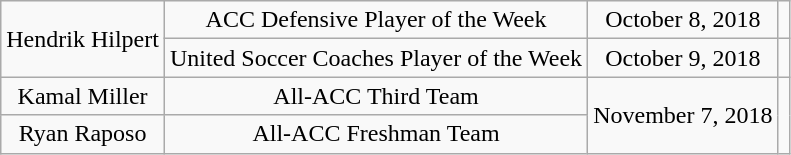<table class="wikitable sortable" style="text-align: center">
<tr>
<td rowspan=2>Hendrik Hilpert</td>
<td>ACC Defensive Player of the Week</td>
<td>October 8, 2018</td>
<td></td>
</tr>
<tr>
<td>United Soccer Coaches Player of the Week</td>
<td>October 9, 2018</td>
<td></td>
</tr>
<tr>
<td>Kamal Miller</td>
<td>All-ACC Third Team</td>
<td rowspan=2>November 7, 2018</td>
<td rowspan=2></td>
</tr>
<tr>
<td>Ryan Raposo</td>
<td>All-ACC Freshman Team</td>
</tr>
</table>
